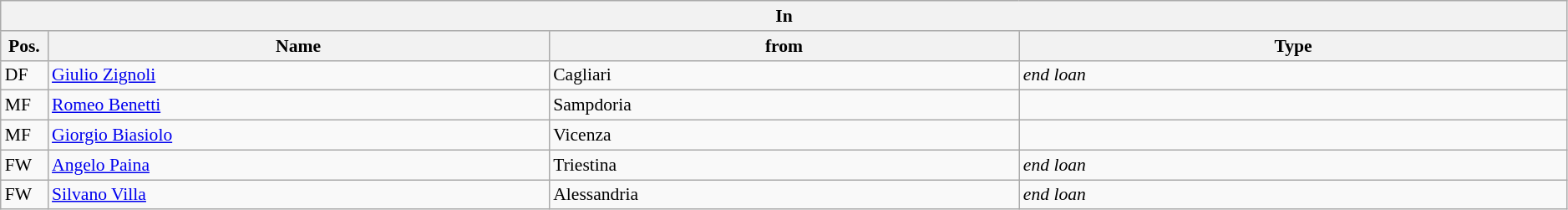<table class="wikitable" style="font-size:90%;width:99%;">
<tr>
<th colspan="4">In</th>
</tr>
<tr>
<th width=3%>Pos.</th>
<th width=32%>Name</th>
<th width=30%>from</th>
<th width=35%>Type</th>
</tr>
<tr>
<td>DF</td>
<td><a href='#'>Giulio Zignoli</a></td>
<td>Cagliari</td>
<td><em>end loan</em></td>
</tr>
<tr>
<td>MF</td>
<td><a href='#'>Romeo Benetti</a></td>
<td>Sampdoria</td>
<td></td>
</tr>
<tr>
<td>MF</td>
<td><a href='#'>Giorgio Biasiolo</a></td>
<td>Vicenza</td>
<td></td>
</tr>
<tr>
<td>FW</td>
<td><a href='#'>Angelo Paina</a></td>
<td>Triestina</td>
<td><em>end loan</em></td>
</tr>
<tr>
<td>FW</td>
<td><a href='#'>Silvano Villa</a></td>
<td>Alessandria</td>
<td><em>end loan</em></td>
</tr>
</table>
